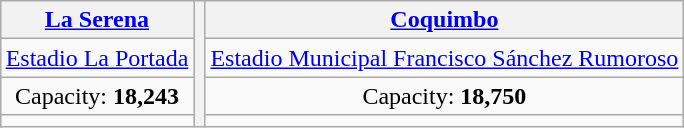<table class="wikitable" style="text-align:center;margin:1em auto;">
<tr>
<th><a href='#'>La Serena</a></th>
<th rowspan=4 text-align="center"></th>
<th><a href='#'>Coquimbo</a></th>
</tr>
<tr>
<td><a href='#'>Estadio La Portada</a></td>
<td><a href='#'>Estadio Municipal Francisco Sánchez Rumoroso</a></td>
</tr>
<tr>
<td>Capacity: <strong>18,243</strong></td>
<td>Capacity: <strong>18,750</strong></td>
</tr>
<tr>
<td></td>
<td></td>
</tr>
</table>
